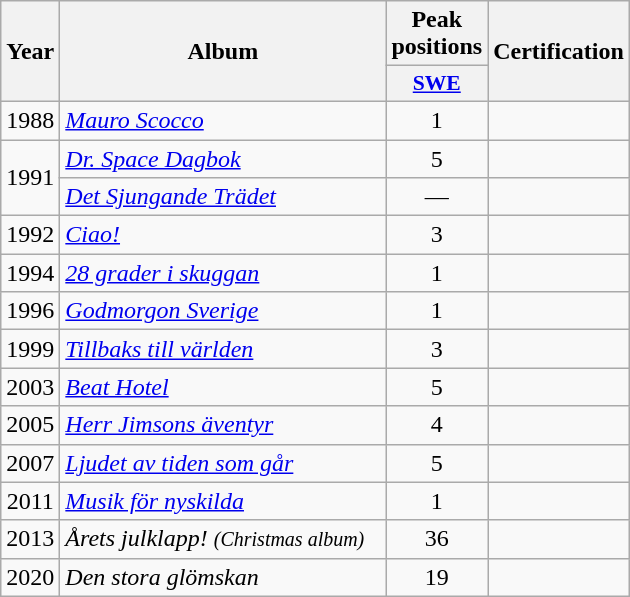<table class="wikitable">
<tr>
<th align="center" rowspan="2" width="10">Year</th>
<th align="center" rowspan="2" width="210">Album</th>
<th align="center" colspan="1" width="20">Peak positions</th>
<th align="center" rowspan="2" width="70">Certification</th>
</tr>
<tr>
<th scope="col" style="width:3em;font-size:90%;"><a href='#'>SWE</a><br></th>
</tr>
<tr>
<td style="text-align:center;">1988</td>
<td><em><a href='#'>Mauro Scocco</a></em></td>
<td style="text-align:center;">1</td>
<td style="text-align:center;"></td>
</tr>
<tr>
<td style="text-align:center;" rowspan="2">1991</td>
<td><em><a href='#'>Dr. Space Dagbok</a></em></td>
<td style="text-align:center;">5</td>
<td style="text-align:center;"></td>
</tr>
<tr>
<td><em><a href='#'>Det Sjungande Trädet</a></em></td>
<td style="text-align:center;">—</td>
<td style="text-align:center;"></td>
</tr>
<tr>
<td style="text-align:center;">1992</td>
<td><em><a href='#'>Ciao!</a></em></td>
<td style="text-align:center;">3</td>
<td style="text-align:center;"></td>
</tr>
<tr>
<td style="text-align:center;">1994</td>
<td><em><a href='#'>28 grader i skuggan</a></em></td>
<td style="text-align:center;">1</td>
<td style="text-align:center;"></td>
</tr>
<tr>
<td style="text-align:center;">1996</td>
<td><em><a href='#'>Godmorgon Sverige</a></em></td>
<td style="text-align:center;">1</td>
<td style="text-align:center;"></td>
</tr>
<tr>
<td style="text-align:center;">1999</td>
<td><em><a href='#'>Tillbaks till världen</a></em></td>
<td style="text-align:center;">3</td>
<td style="text-align:center;"></td>
</tr>
<tr>
<td style="text-align:center;">2003</td>
<td><em><a href='#'>Beat Hotel</a></em></td>
<td style="text-align:center;">5</td>
<td style="text-align:center;"></td>
</tr>
<tr>
<td style="text-align:center;">2005</td>
<td><em><a href='#'>Herr Jimsons äventyr</a></em></td>
<td style="text-align:center;">4</td>
<td style="text-align:center;"></td>
</tr>
<tr>
<td style="text-align:center;">2007</td>
<td><em><a href='#'>Ljudet av tiden som går</a></em></td>
<td style="text-align:center;">5</td>
<td style="text-align:center;"></td>
</tr>
<tr>
<td style="text-align:center;">2011</td>
<td><em><a href='#'>Musik för nyskilda</a></em></td>
<td style="text-align:center;">1</td>
<td style="text-align:center;"></td>
</tr>
<tr>
<td style="text-align:center;">2013</td>
<td><em>Årets julklapp! <small>(Christmas album)</small></em></td>
<td style="text-align:center;">36</td>
<td style="text-align:center;"></td>
</tr>
<tr>
<td style="text-align:center;">2020</td>
<td><em>Den stora glömskan</em></td>
<td style="text-align:center;">19<br></td>
<td style="text-align:center;"></td>
</tr>
</table>
